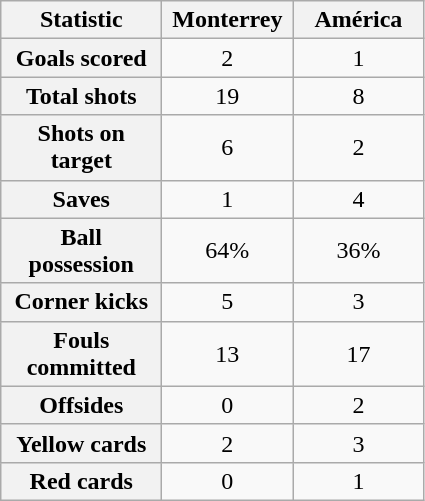<table class="wikitable plainrowheaders" style="text-align:center">
<tr>
<th scope="col" style="width:100px">Statistic</th>
<th scope="col" style="width:80px">Monterrey</th>
<th scope="col" style="width:80px">América</th>
</tr>
<tr>
<th scope=row>Goals scored</th>
<td>2</td>
<td>1</td>
</tr>
<tr>
<th scope=row>Total shots</th>
<td>19</td>
<td>8</td>
</tr>
<tr>
<th scope=row>Shots on target</th>
<td>6</td>
<td>2</td>
</tr>
<tr>
<th scope=row>Saves</th>
<td>1</td>
<td>4</td>
</tr>
<tr>
<th scope=row>Ball possession</th>
<td>64%</td>
<td>36%</td>
</tr>
<tr>
<th scope=row>Corner kicks</th>
<td>5</td>
<td>3</td>
</tr>
<tr>
<th scope=row>Fouls committed</th>
<td>13</td>
<td>17</td>
</tr>
<tr>
<th scope=row>Offsides</th>
<td>0</td>
<td>2</td>
</tr>
<tr>
<th scope=row>Yellow cards</th>
<td>2</td>
<td>3</td>
</tr>
<tr>
<th scope=row>Red cards</th>
<td>0</td>
<td>1</td>
</tr>
</table>
